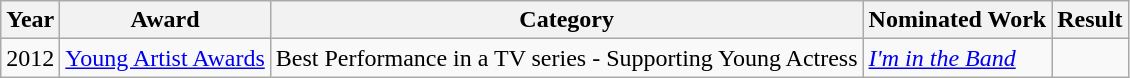<table class="wikitable">
<tr>
<th>Year</th>
<th>Award</th>
<th>Category</th>
<th>Nominated Work</th>
<th>Result</th>
</tr>
<tr>
<td>2012</td>
<td><a href='#'>Young Artist Awards</a></td>
<td>Best Performance in a TV series - Supporting Young Actress</td>
<td><em><a href='#'>I'm in the Band</a></em></td>
<td></td>
</tr>
</table>
